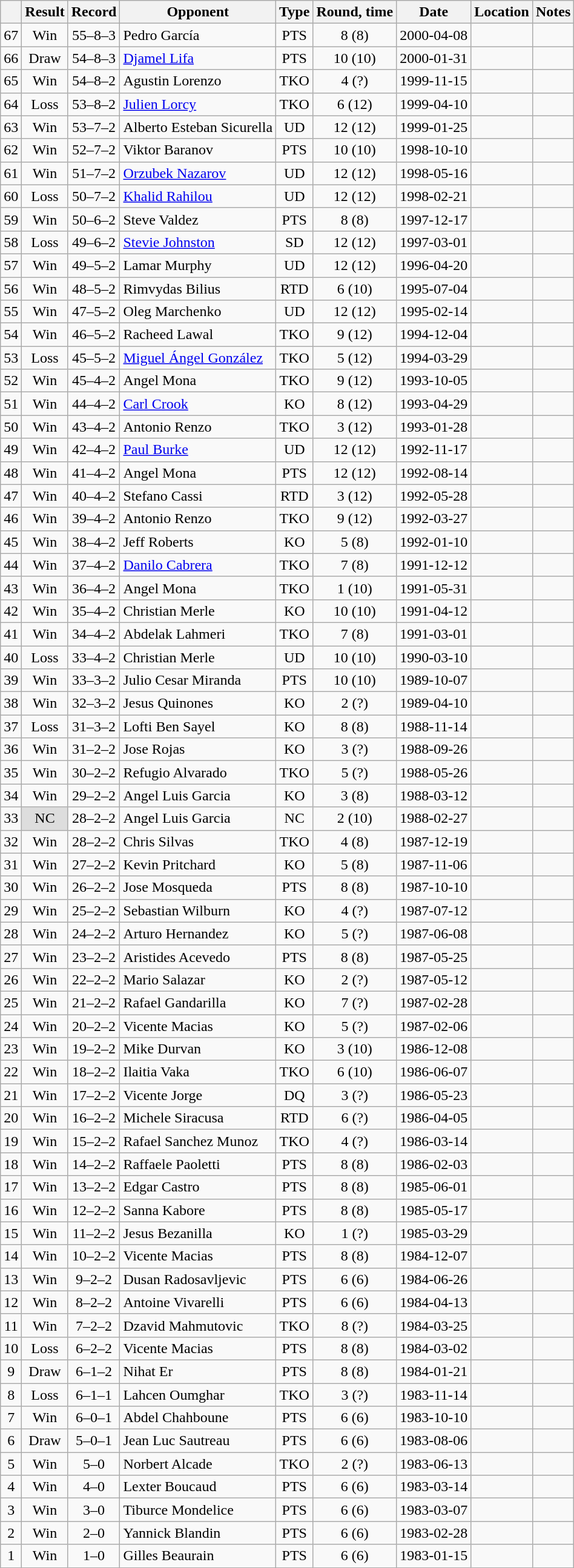<table class=wikitable style=text-align:center>
<tr>
<th></th>
<th>Result</th>
<th>Record</th>
<th>Opponent</th>
<th>Type</th>
<th>Round, time</th>
<th>Date</th>
<th>Location</th>
<th>Notes</th>
</tr>
<tr>
<td>67</td>
<td>Win</td>
<td>55–8–3 </td>
<td align=left>Pedro García</td>
<td>PTS</td>
<td>8 (8)</td>
<td>2000-04-08</td>
<td align=left></td>
<td align=left></td>
</tr>
<tr>
<td>66</td>
<td>Draw</td>
<td>54–8–3 </td>
<td align=left><a href='#'>Djamel Lifa</a></td>
<td>PTS</td>
<td>10 (10)</td>
<td>2000-01-31</td>
<td align=left></td>
<td align=left></td>
</tr>
<tr>
<td>65</td>
<td>Win</td>
<td>54–8–2 </td>
<td align=left>Agustin Lorenzo</td>
<td>TKO</td>
<td>4 (?)</td>
<td>1999-11-15</td>
<td align=left></td>
<td align=left></td>
</tr>
<tr>
<td>64</td>
<td>Loss</td>
<td>53–8–2 </td>
<td align=left><a href='#'>Julien Lorcy</a></td>
<td>TKO</td>
<td>6 (12)</td>
<td>1999-04-10</td>
<td align=left></td>
<td align=left></td>
</tr>
<tr>
<td>63</td>
<td>Win</td>
<td>53–7–2 </td>
<td align=left>Alberto Esteban Sicurella</td>
<td>UD</td>
<td>12 (12)</td>
<td>1999-01-25</td>
<td align=left></td>
<td align=left></td>
</tr>
<tr>
<td>62</td>
<td>Win</td>
<td>52–7–2 </td>
<td align=left>Viktor Baranov</td>
<td>PTS</td>
<td>10 (10)</td>
<td>1998-10-10</td>
<td align=left></td>
<td align=left></td>
</tr>
<tr>
<td>61</td>
<td>Win</td>
<td>51–7–2 </td>
<td align=left><a href='#'>Orzubek Nazarov</a></td>
<td>UD</td>
<td>12 (12)</td>
<td>1998-05-16</td>
<td align=left></td>
<td align=left></td>
</tr>
<tr>
<td>60</td>
<td>Loss</td>
<td>50–7–2 </td>
<td align=left><a href='#'>Khalid Rahilou</a></td>
<td>UD</td>
<td>12 (12)</td>
<td>1998-02-21</td>
<td align=left></td>
<td align=left></td>
</tr>
<tr>
<td>59</td>
<td>Win</td>
<td>50–6–2 </td>
<td align=left>Steve Valdez</td>
<td>PTS</td>
<td>8 (8)</td>
<td>1997-12-17</td>
<td align=left></td>
<td align=left></td>
</tr>
<tr>
<td>58</td>
<td>Loss</td>
<td>49–6–2 </td>
<td align=left><a href='#'>Stevie Johnston</a></td>
<td>SD</td>
<td>12 (12)</td>
<td>1997-03-01</td>
<td align=left></td>
<td align=left></td>
</tr>
<tr>
<td>57</td>
<td>Win</td>
<td>49–5–2 </td>
<td align=left>Lamar Murphy</td>
<td>UD</td>
<td>12 (12)</td>
<td>1996-04-20</td>
<td align=left></td>
<td align=left></td>
</tr>
<tr>
<td>56</td>
<td>Win</td>
<td>48–5–2 </td>
<td align=left>Rimvydas Bilius</td>
<td>RTD</td>
<td>6 (10)</td>
<td>1995-07-04</td>
<td align=left></td>
<td align=left></td>
</tr>
<tr>
<td>55</td>
<td>Win</td>
<td>47–5–2 </td>
<td align=left>Oleg Marchenko</td>
<td>UD</td>
<td>12 (12)</td>
<td>1995-02-14</td>
<td align=left></td>
<td align=left></td>
</tr>
<tr>
<td>54</td>
<td>Win</td>
<td>46–5–2 </td>
<td align=left>Racheed Lawal</td>
<td>TKO</td>
<td>9 (12)</td>
<td>1994-12-04</td>
<td align=left></td>
<td align=left></td>
</tr>
<tr>
<td>53</td>
<td>Loss</td>
<td>45–5–2 </td>
<td align=left><a href='#'>Miguel Ángel González</a></td>
<td>TKO</td>
<td>5 (12)</td>
<td>1994-03-29</td>
<td align=left></td>
<td align=left></td>
</tr>
<tr>
<td>52</td>
<td>Win</td>
<td>45–4–2 </td>
<td align=left>Angel Mona</td>
<td>TKO</td>
<td>9 (12)</td>
<td>1993-10-05</td>
<td align=left></td>
<td align=left></td>
</tr>
<tr>
<td>51</td>
<td>Win</td>
<td>44–4–2 </td>
<td align=left><a href='#'>Carl Crook</a></td>
<td>KO</td>
<td>8 (12)</td>
<td>1993-04-29</td>
<td align=left></td>
<td align=left></td>
</tr>
<tr>
<td>50</td>
<td>Win</td>
<td>43–4–2 </td>
<td align=left>Antonio Renzo</td>
<td>TKO</td>
<td>3 (12)</td>
<td>1993-01-28</td>
<td align=left></td>
<td align=left></td>
</tr>
<tr>
<td>49</td>
<td>Win</td>
<td>42–4–2 </td>
<td align=left><a href='#'>Paul Burke</a></td>
<td>UD</td>
<td>12 (12)</td>
<td>1992-11-17</td>
<td align=left></td>
<td align=left></td>
</tr>
<tr>
<td>48</td>
<td>Win</td>
<td>41–4–2 </td>
<td align=left>Angel Mona</td>
<td>PTS</td>
<td>12 (12)</td>
<td>1992-08-14</td>
<td align=left></td>
<td align=left></td>
</tr>
<tr>
<td>47</td>
<td>Win</td>
<td>40–4–2 </td>
<td align=left>Stefano Cassi</td>
<td>RTD</td>
<td>3 (12)</td>
<td>1992-05-28</td>
<td align=left></td>
<td align=left></td>
</tr>
<tr>
<td>46</td>
<td>Win</td>
<td>39–4–2 </td>
<td align=left>Antonio Renzo</td>
<td>TKO</td>
<td>9 (12)</td>
<td>1992-03-27</td>
<td align=left></td>
<td align=left></td>
</tr>
<tr>
<td>45</td>
<td>Win</td>
<td>38–4–2 </td>
<td align=left>Jeff Roberts</td>
<td>KO</td>
<td>5 (8)</td>
<td>1992-01-10</td>
<td align=left></td>
<td align=left></td>
</tr>
<tr>
<td>44</td>
<td>Win</td>
<td>37–4–2 </td>
<td align=left><a href='#'>Danilo Cabrera</a></td>
<td>TKO</td>
<td>7 (8)</td>
<td>1991-12-12</td>
<td align=left></td>
<td align=left></td>
</tr>
<tr>
<td>43</td>
<td>Win</td>
<td>36–4–2 </td>
<td align=left>Angel Mona</td>
<td>TKO</td>
<td>1 (10)</td>
<td>1991-05-31</td>
<td align=left></td>
<td align=left></td>
</tr>
<tr>
<td>42</td>
<td>Win</td>
<td>35–4–2 </td>
<td align=left>Christian Merle</td>
<td>KO</td>
<td>10 (10)</td>
<td>1991-04-12</td>
<td align=left></td>
<td align=left></td>
</tr>
<tr>
<td>41</td>
<td>Win</td>
<td>34–4–2 </td>
<td align=left>Abdelak Lahmeri</td>
<td>TKO</td>
<td>7 (8)</td>
<td>1991-03-01</td>
<td align=left></td>
<td align=left></td>
</tr>
<tr>
<td>40</td>
<td>Loss</td>
<td>33–4–2 </td>
<td align=left>Christian Merle</td>
<td>UD</td>
<td>10 (10)</td>
<td>1990-03-10</td>
<td align=left></td>
<td align=left></td>
</tr>
<tr>
<td>39</td>
<td>Win</td>
<td>33–3–2 </td>
<td align=left>Julio Cesar Miranda</td>
<td>PTS</td>
<td>10 (10)</td>
<td>1989-10-07</td>
<td align=left></td>
<td align=left></td>
</tr>
<tr>
<td>38</td>
<td>Win</td>
<td>32–3–2 </td>
<td align=left>Jesus Quinones</td>
<td>KO</td>
<td>2 (?)</td>
<td>1989-04-10</td>
<td align=left></td>
<td align=left></td>
</tr>
<tr>
<td>37</td>
<td>Loss</td>
<td>31–3–2 </td>
<td align=left>Lofti Ben Sayel</td>
<td>KO</td>
<td>8 (8)</td>
<td>1988-11-14</td>
<td align=left></td>
<td align=left></td>
</tr>
<tr>
<td>36</td>
<td>Win</td>
<td>31–2–2 </td>
<td align=left>Jose Rojas</td>
<td>KO</td>
<td>3 (?)</td>
<td>1988-09-26</td>
<td align=left></td>
<td align=left></td>
</tr>
<tr>
<td>35</td>
<td>Win</td>
<td>30–2–2 </td>
<td align=left>Refugio Alvarado</td>
<td>TKO</td>
<td>5 (?)</td>
<td>1988-05-26</td>
<td align=left></td>
<td align=left></td>
</tr>
<tr>
<td>34</td>
<td>Win</td>
<td>29–2–2 </td>
<td align=left>Angel Luis Garcia</td>
<td>KO</td>
<td>3 (8)</td>
<td>1988-03-12</td>
<td align=left></td>
<td align=left></td>
</tr>
<tr>
<td>33</td>
<td style=background:#DDD>NC</td>
<td>28–2–2 </td>
<td align=left>Angel Luis Garcia</td>
<td>NC</td>
<td>2 (10)</td>
<td>1988-02-27</td>
<td align=left></td>
<td align=left></td>
</tr>
<tr>
<td>32</td>
<td>Win</td>
<td>28–2–2</td>
<td align=left>Chris Silvas</td>
<td>TKO</td>
<td>4 (8)</td>
<td>1987-12-19</td>
<td align=left></td>
<td align=left></td>
</tr>
<tr>
<td>31</td>
<td>Win</td>
<td>27–2–2</td>
<td align=left>Kevin Pritchard</td>
<td>KO</td>
<td>5 (8)</td>
<td>1987-11-06</td>
<td align=left></td>
<td align=left></td>
</tr>
<tr>
<td>30</td>
<td>Win</td>
<td>26–2–2</td>
<td align=left>Jose Mosqueda</td>
<td>PTS</td>
<td>8 (8)</td>
<td>1987-10-10</td>
<td align=left></td>
<td align=left></td>
</tr>
<tr>
<td>29</td>
<td>Win</td>
<td>25–2–2</td>
<td align=left>Sebastian Wilburn</td>
<td>KO</td>
<td>4 (?)</td>
<td>1987-07-12</td>
<td align=left></td>
<td align=left></td>
</tr>
<tr>
<td>28</td>
<td>Win</td>
<td>24–2–2</td>
<td align=left>Arturo Hernandez</td>
<td>KO</td>
<td>5 (?)</td>
<td>1987-06-08</td>
<td align=left></td>
<td align=left></td>
</tr>
<tr>
<td>27</td>
<td>Win</td>
<td>23–2–2</td>
<td align=left>Aristides Acevedo</td>
<td>PTS</td>
<td>8 (8)</td>
<td>1987-05-25</td>
<td align=left></td>
<td align=left></td>
</tr>
<tr>
<td>26</td>
<td>Win</td>
<td>22–2–2</td>
<td align=left>Mario Salazar</td>
<td>KO</td>
<td>2 (?)</td>
<td>1987-05-12</td>
<td align=left></td>
<td align=left></td>
</tr>
<tr>
<td>25</td>
<td>Win</td>
<td>21–2–2</td>
<td align=left>Rafael Gandarilla</td>
<td>KO</td>
<td>7 (?)</td>
<td>1987-02-28</td>
<td align=left></td>
<td align=left></td>
</tr>
<tr>
<td>24</td>
<td>Win</td>
<td>20–2–2</td>
<td align=left>Vicente Macias</td>
<td>KO</td>
<td>5 (?)</td>
<td>1987-02-06</td>
<td align=left></td>
<td align=left></td>
</tr>
<tr>
<td>23</td>
<td>Win</td>
<td>19–2–2</td>
<td align=left>Mike Durvan</td>
<td>KO</td>
<td>3 (10)</td>
<td>1986-12-08</td>
<td align=left></td>
<td align=left></td>
</tr>
<tr>
<td>22</td>
<td>Win</td>
<td>18–2–2</td>
<td align=left>Ilaitia Vaka</td>
<td>TKO</td>
<td>6 (10)</td>
<td>1986-06-07</td>
<td align=left></td>
<td align=left></td>
</tr>
<tr>
<td>21</td>
<td>Win</td>
<td>17–2–2</td>
<td align=left>Vicente Jorge</td>
<td>DQ</td>
<td>3 (?)</td>
<td>1986-05-23</td>
<td align=left></td>
<td align=left></td>
</tr>
<tr>
<td>20</td>
<td>Win</td>
<td>16–2–2</td>
<td align=left>Michele Siracusa</td>
<td>RTD</td>
<td>6 (?)</td>
<td>1986-04-05</td>
<td align=left></td>
<td align=left></td>
</tr>
<tr>
<td>19</td>
<td>Win</td>
<td>15–2–2</td>
<td align=left>Rafael Sanchez Munoz</td>
<td>TKO</td>
<td>4 (?)</td>
<td>1986-03-14</td>
<td align=left></td>
<td align=left></td>
</tr>
<tr>
<td>18</td>
<td>Win</td>
<td>14–2–2</td>
<td align=left>Raffaele Paoletti</td>
<td>PTS</td>
<td>8 (8)</td>
<td>1986-02-03</td>
<td align=left></td>
<td align=left></td>
</tr>
<tr>
<td>17</td>
<td>Win</td>
<td>13–2–2</td>
<td align=left>Edgar Castro</td>
<td>PTS</td>
<td>8 (8)</td>
<td>1985-06-01</td>
<td align=left></td>
<td align=left></td>
</tr>
<tr>
<td>16</td>
<td>Win</td>
<td>12–2–2</td>
<td align=left>Sanna Kabore</td>
<td>PTS</td>
<td>8 (8)</td>
<td>1985-05-17</td>
<td align=left></td>
<td align=left></td>
</tr>
<tr>
<td>15</td>
<td>Win</td>
<td>11–2–2</td>
<td align=left>Jesus Bezanilla</td>
<td>KO</td>
<td>1 (?)</td>
<td>1985-03-29</td>
<td align=left></td>
<td align=left></td>
</tr>
<tr>
<td>14</td>
<td>Win</td>
<td>10–2–2</td>
<td align=left>Vicente Macias</td>
<td>PTS</td>
<td>8 (8)</td>
<td>1984-12-07</td>
<td align=left></td>
<td align=left></td>
</tr>
<tr>
<td>13</td>
<td>Win</td>
<td>9–2–2</td>
<td align=left>Dusan Radosavljevic</td>
<td>PTS</td>
<td>6 (6)</td>
<td>1984-06-26</td>
<td align=left></td>
<td align=left></td>
</tr>
<tr>
<td>12</td>
<td>Win</td>
<td>8–2–2</td>
<td align=left>Antoine Vivarelli</td>
<td>PTS</td>
<td>6 (6)</td>
<td>1984-04-13</td>
<td align=left></td>
<td align=left></td>
</tr>
<tr>
<td>11</td>
<td>Win</td>
<td>7–2–2</td>
<td align=left>Dzavid Mahmutovic</td>
<td>TKO</td>
<td>8 (?)</td>
<td>1984-03-25</td>
<td align=left></td>
<td align=left></td>
</tr>
<tr>
<td>10</td>
<td>Loss</td>
<td>6–2–2</td>
<td align=left>Vicente Macias</td>
<td>PTS</td>
<td>8 (8)</td>
<td>1984-03-02</td>
<td align=left></td>
<td align=left></td>
</tr>
<tr>
<td>9</td>
<td>Draw</td>
<td>6–1–2</td>
<td align=left>Nihat Er</td>
<td>PTS</td>
<td>8 (8)</td>
<td>1984-01-21</td>
<td align=left></td>
<td align=left></td>
</tr>
<tr>
<td>8</td>
<td>Loss</td>
<td>6–1–1</td>
<td align=left>Lahcen Oumghar</td>
<td>TKO</td>
<td>3 (?)</td>
<td>1983-11-14</td>
<td align=left></td>
<td align=left></td>
</tr>
<tr>
<td>7</td>
<td>Win</td>
<td>6–0–1</td>
<td align=left>Abdel Chahboune</td>
<td>PTS</td>
<td>6 (6)</td>
<td>1983-10-10</td>
<td align=left></td>
<td align=left></td>
</tr>
<tr>
<td>6</td>
<td>Draw</td>
<td>5–0–1</td>
<td align=left>Jean Luc Sautreau</td>
<td>PTS</td>
<td>6 (6)</td>
<td>1983-08-06</td>
<td align=left></td>
<td align=left></td>
</tr>
<tr>
<td>5</td>
<td>Win</td>
<td>5–0</td>
<td align=left>Norbert Alcade</td>
<td>TKO</td>
<td>2 (?)</td>
<td>1983-06-13</td>
<td align=left></td>
<td align=left></td>
</tr>
<tr>
<td>4</td>
<td>Win</td>
<td>4–0</td>
<td align=left>Lexter Boucaud</td>
<td>PTS</td>
<td>6 (6)</td>
<td>1983-03-14</td>
<td align=left></td>
<td align=left></td>
</tr>
<tr>
<td>3</td>
<td>Win</td>
<td>3–0</td>
<td align=left>Tiburce Mondelice</td>
<td>PTS</td>
<td>6 (6)</td>
<td>1983-03-07</td>
<td align=left></td>
<td align=left></td>
</tr>
<tr>
<td>2</td>
<td>Win</td>
<td>2–0</td>
<td align=left>Yannick Blandin</td>
<td>PTS</td>
<td>6 (6)</td>
<td>1983-02-28</td>
<td align=left></td>
<td align=left></td>
</tr>
<tr>
<td>1</td>
<td>Win</td>
<td>1–0</td>
<td align=left>Gilles Beaurain</td>
<td>PTS</td>
<td>6 (6)</td>
<td>1983-01-15</td>
<td align=left></td>
<td align=left></td>
</tr>
</table>
